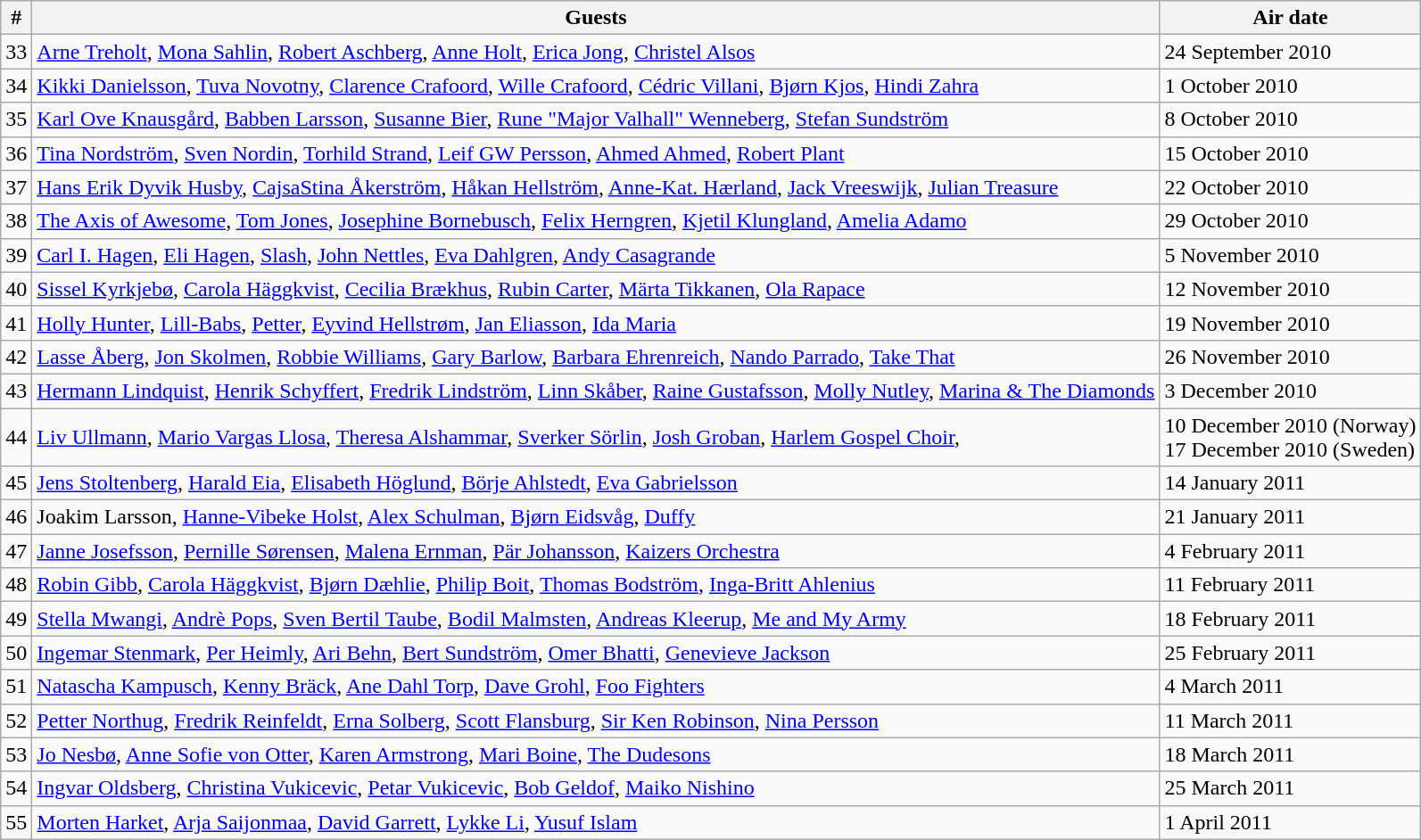<table class="wikitable">
<tr>
<th>#</th>
<th>Guests</th>
<th>Air date</th>
</tr>
<tr>
<td>33</td>
<td><a href='#'>Arne Treholt</a>, <a href='#'>Mona Sahlin</a>, <a href='#'>Robert Aschberg</a>, <a href='#'>Anne Holt</a>, <a href='#'>Erica Jong</a>, <a href='#'>Christel Alsos</a></td>
<td>24 September 2010</td>
</tr>
<tr>
<td>34</td>
<td><a href='#'>Kikki Danielsson</a>, <a href='#'>Tuva Novotny</a>, <a href='#'>Clarence Crafoord</a>, <a href='#'>Wille Crafoord</a>, <a href='#'>Cédric Villani</a>, <a href='#'>Bjørn Kjos</a>, <a href='#'>Hindi Zahra</a></td>
<td>1 October 2010</td>
</tr>
<tr>
<td>35</td>
<td><a href='#'>Karl Ove Knausgård</a>, <a href='#'>Babben Larsson</a>, <a href='#'>Susanne Bier</a>, <a href='#'>Rune "Major Valhall" Wenneberg</a>, <a href='#'>Stefan Sundström</a></td>
<td>8 October 2010</td>
</tr>
<tr>
<td>36</td>
<td><a href='#'>Tina Nordström</a>, <a href='#'>Sven Nordin</a>, <a href='#'>Torhild Strand</a>, <a href='#'>Leif GW Persson</a>, <a href='#'>Ahmed Ahmed</a>, <a href='#'>Robert Plant</a></td>
<td>15 October 2010</td>
</tr>
<tr>
<td>37</td>
<td><a href='#'>Hans Erik Dyvik Husby</a>, <a href='#'>CajsaStina Åkerström</a>, <a href='#'>Håkan Hellström</a>, <a href='#'>Anne-Kat. Hærland</a>, <a href='#'>Jack Vreeswijk</a>, <a href='#'>Julian Treasure</a></td>
<td>22 October 2010</td>
</tr>
<tr>
<td>38</td>
<td><a href='#'>The Axis of Awesome</a>, <a href='#'>Tom Jones</a>, <a href='#'>Josephine Bornebusch</a>, <a href='#'>Felix Herngren</a>, <a href='#'>Kjetil Klungland</a>, <a href='#'>Amelia Adamo</a></td>
<td>29 October 2010</td>
</tr>
<tr>
<td>39</td>
<td><a href='#'>Carl I. Hagen</a>, <a href='#'>Eli Hagen</a>, <a href='#'>Slash</a>, <a href='#'>John Nettles</a>, <a href='#'>Eva Dahlgren</a>, <a href='#'>Andy Casagrande</a></td>
<td>5 November 2010</td>
</tr>
<tr>
<td>40</td>
<td><a href='#'>Sissel Kyrkjebø</a>, <a href='#'>Carola Häggkvist</a>, <a href='#'>Cecilia Brækhus</a>, <a href='#'>Rubin Carter</a>, <a href='#'>Märta Tikkanen</a>, <a href='#'>Ola Rapace</a></td>
<td>12 November 2010</td>
</tr>
<tr>
<td>41</td>
<td><a href='#'>Holly Hunter</a>, <a href='#'>Lill-Babs</a>, <a href='#'>Petter</a>, <a href='#'>Eyvind Hellstrøm</a>, <a href='#'>Jan Eliasson</a>, <a href='#'>Ida Maria</a></td>
<td>19 November 2010</td>
</tr>
<tr>
<td>42</td>
<td><a href='#'>Lasse Åberg</a>, <a href='#'>Jon Skolmen</a>, <a href='#'>Robbie Williams</a>, <a href='#'>Gary Barlow</a>, <a href='#'>Barbara Ehrenreich</a>, <a href='#'>Nando Parrado</a>, <a href='#'>Take That</a></td>
<td>26 November 2010</td>
</tr>
<tr>
<td>43</td>
<td><a href='#'>Hermann Lindquist</a>, <a href='#'>Henrik Schyffert</a>, <a href='#'>Fredrik Lindström</a>, <a href='#'>Linn Skåber</a>, <a href='#'>Raine Gustafsson</a>, <a href='#'>Molly Nutley</a>, <a href='#'>Marina & The Diamonds</a></td>
<td>3 December 2010</td>
</tr>
<tr>
<td>44</td>
<td><a href='#'>Liv Ullmann</a>, <a href='#'>Mario Vargas Llosa</a>, <a href='#'>Theresa Alshammar</a>, <a href='#'>Sverker Sörlin</a>, <a href='#'>Josh Groban</a>, <a href='#'>Harlem Gospel Choir</a>,</td>
<td>10 December 2010 (Norway)<br>17 December 2010 (Sweden)</td>
</tr>
<tr>
<td>45</td>
<td><a href='#'>Jens Stoltenberg</a>, <a href='#'>Harald Eia</a>, <a href='#'>Elisabeth Höglund</a>, <a href='#'>Börje Ahlstedt</a>, <a href='#'>Eva Gabrielsson</a></td>
<td>14 January 2011</td>
</tr>
<tr>
<td>46</td>
<td>Joakim Larsson, <a href='#'>Hanne-Vibeke Holst</a>, <a href='#'>Alex Schulman</a>, <a href='#'>Bjørn Eidsvåg</a>, <a href='#'>Duffy</a></td>
<td>21 January 2011</td>
</tr>
<tr>
<td>47</td>
<td><a href='#'>Janne Josefsson</a>, <a href='#'>Pernille Sørensen</a>, <a href='#'>Malena Ernman</a>, <a href='#'>Pär Johansson</a>, <a href='#'>Kaizers Orchestra</a></td>
<td>4 February 2011</td>
</tr>
<tr>
<td>48</td>
<td><a href='#'>Robin Gibb</a>, <a href='#'>Carola Häggkvist</a>, <a href='#'>Bjørn Dæhlie</a>, <a href='#'>Philip Boit</a>, <a href='#'>Thomas Bodström</a>, <a href='#'>Inga-Britt Ahlenius</a></td>
<td>11 February 2011</td>
</tr>
<tr>
<td>49</td>
<td><a href='#'>Stella Mwangi</a>, <a href='#'>Andrè Pops</a>, <a href='#'>Sven Bertil Taube</a>, <a href='#'>Bodil Malmsten</a>, <a href='#'>Andreas Kleerup</a>, <a href='#'>Me and My Army</a></td>
<td>18 February 2011</td>
</tr>
<tr>
<td>50</td>
<td><a href='#'>Ingemar Stenmark</a>, <a href='#'>Per Heimly</a>, <a href='#'>Ari Behn</a>, <a href='#'>Bert Sundström</a>, <a href='#'>Omer Bhatti</a>, <a href='#'>Genevieve Jackson</a></td>
<td>25 February 2011</td>
</tr>
<tr>
<td>51</td>
<td><a href='#'>Natascha Kampusch</a>, <a href='#'>Kenny Bräck</a>, <a href='#'>Ane Dahl Torp</a>, <a href='#'>Dave Grohl</a>, <a href='#'>Foo Fighters</a></td>
<td>4 March 2011</td>
</tr>
<tr>
<td>52</td>
<td><a href='#'>Petter Northug</a>, <a href='#'>Fredrik Reinfeldt</a>, <a href='#'>Erna Solberg</a>, <a href='#'>Scott Flansburg</a>, <a href='#'>Sir Ken Robinson</a>, <a href='#'>Nina Persson</a></td>
<td>11 March 2011</td>
</tr>
<tr>
<td>53</td>
<td><a href='#'>Jo Nesbø</a>, <a href='#'>Anne Sofie von Otter</a>, <a href='#'>Karen Armstrong</a>, <a href='#'>Mari Boine</a>, <a href='#'>The Dudesons</a></td>
<td>18 March 2011</td>
</tr>
<tr>
<td>54</td>
<td><a href='#'>Ingvar Oldsberg</a>, <a href='#'>Christina Vukicevic</a>, <a href='#'>Petar Vukicevic</a>, <a href='#'>Bob Geldof</a>, <a href='#'>Maiko Nishino</a></td>
<td>25 March 2011</td>
</tr>
<tr>
<td>55</td>
<td><a href='#'>Morten Harket</a>, <a href='#'>Arja Saijonmaa</a>, <a href='#'>David Garrett</a>, <a href='#'>Lykke Li</a>, <a href='#'>Yusuf Islam</a></td>
<td>1 April 2011</td>
</tr>
</table>
